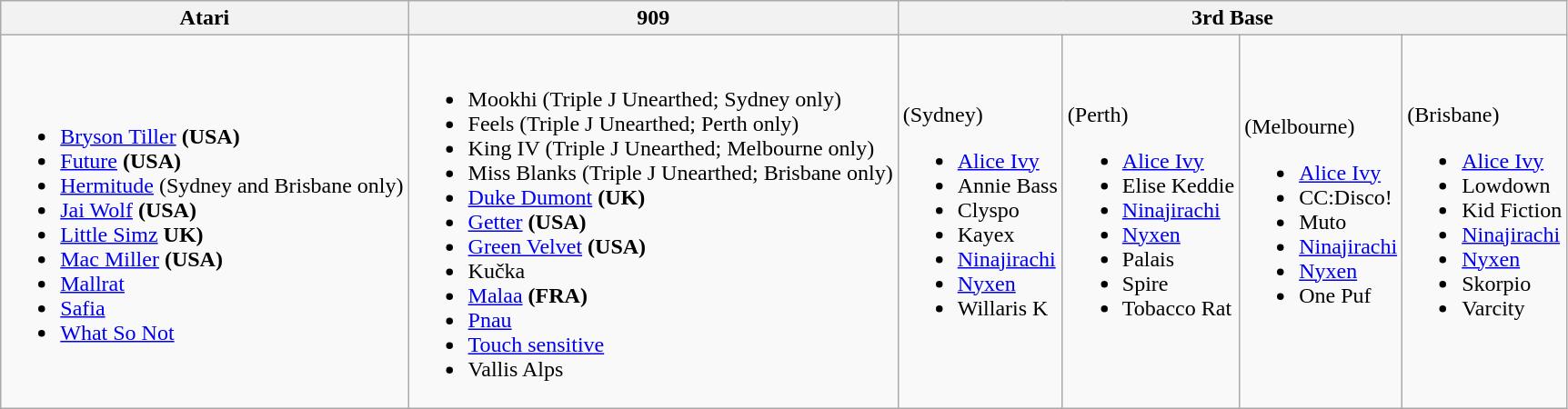<table class="wikitable">
<tr>
<th>Atari</th>
<th>909</th>
<th colspan="4">3rd Base</th>
</tr>
<tr>
<td><br><ul><li><a href='#'>Bryson Tiller</a> <strong>(USA)</strong></li><li><a href='#'>Future</a> <strong>(USA)</strong></li><li><a href='#'>Hermitude</a> (Sydney and Brisbane only)</li><li><a href='#'>Jai Wolf</a> <strong>(USA)</strong></li><li><a href='#'>Little Simz</a> <strong>UK)</strong></li><li><a href='#'>Mac Miller</a> <strong>(USA)</strong></li><li><a href='#'>Mallrat</a></li><li><a href='#'>Safia</a></li><li><a href='#'>What So Not</a></li></ul></td>
<td><br><ul><li>Mookhi (Triple J Unearthed; Sydney only)</li><li>Feels (Triple J Unearthed; Perth only)</li><li>King IV (Triple J Unearthed; Melbourne only)</li><li>Miss Blanks (Triple J Unearthed; Brisbane only)</li><li><a href='#'>Duke Dumont</a> <strong>(UK)</strong></li><li><a href='#'>Getter</a> <strong>(USA)</strong></li><li><a href='#'>Green Velvet</a> <strong>(USA)</strong></li><li>Kučka</li><li><a href='#'>Malaa</a> <strong>(FRA)</strong></li><li><a href='#'>Pnau</a></li><li><a href='#'>Touch sensitive</a></li><li>Vallis Alps</li></ul></td>
<td>(Sydney)<br><ul><li><a href='#'>Alice Ivy</a></li><li>Annie Bass</li><li>Clyspo</li><li>Kayex</li><li><a href='#'>Ninajirachi</a></li><li><a href='#'>Nyxen</a></li><li>Willaris K</li></ul></td>
<td>(Perth)<br><ul><li><a href='#'>Alice Ivy</a></li><li>Elise Keddie</li><li><a href='#'>Ninajirachi</a></li><li><a href='#'>Nyxen</a></li><li>Palais</li><li>Spire</li><li>Tobacco Rat</li></ul></td>
<td>(Melbourne)<br><ul><li><a href='#'>Alice Ivy</a></li><li>CC:Disco!</li><li>Muto</li><li><a href='#'>Ninajirachi</a></li><li><a href='#'>Nyxen</a></li><li>One Puf</li></ul></td>
<td>(Brisbane)<br><ul><li><a href='#'>Alice Ivy</a></li><li>Lowdown</li><li>Kid Fiction</li><li><a href='#'>Ninajirachi</a></li><li><a href='#'>Nyxen</a></li><li>Skorpio</li><li>Varcity</li></ul></td>
</tr>
</table>
